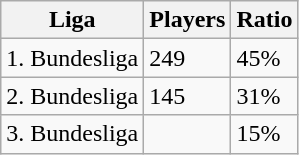<table class="wikitable sortable">
<tr>
<th>Liga</th>
<th>Players</th>
<th>Ratio</th>
</tr>
<tr>
<td>1. Bundesliga</td>
<td>249</td>
<td>45%</td>
</tr>
<tr>
<td>2. Bundesliga</td>
<td>145</td>
<td>31%</td>
</tr>
<tr>
<td>3. Bundesliga</td>
<td></td>
<td>15%</td>
</tr>
</table>
